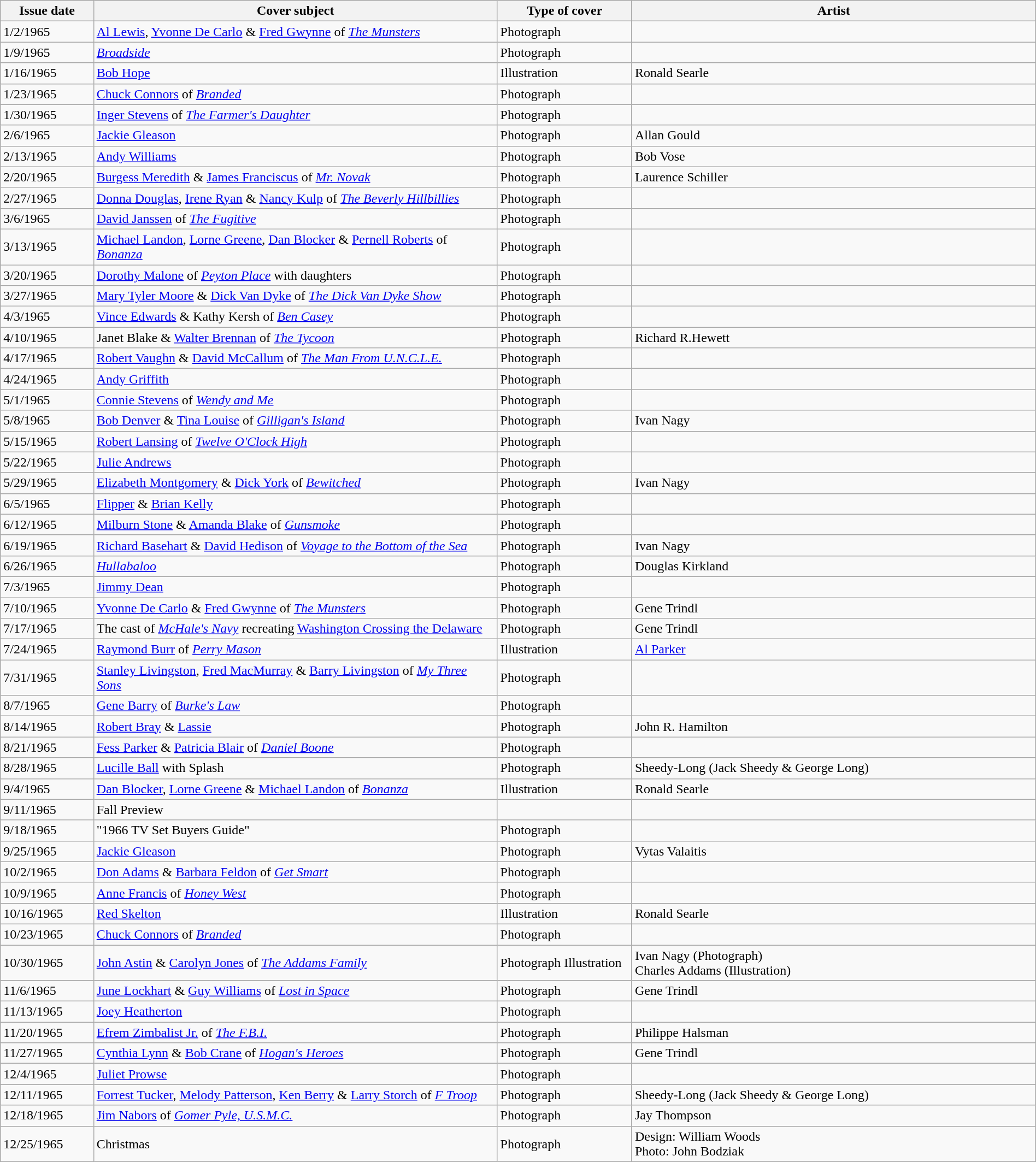<table class="wikitable sortable" width=100% style="font-size:100%;">
<tr>
<th width=9%>Issue date</th>
<th width=39%>Cover subject</th>
<th width=13%>Type of cover</th>
<th width=39%>Artist</th>
</tr>
<tr>
<td>1/2/1965</td>
<td><a href='#'>Al Lewis</a>, <a href='#'>Yvonne De Carlo</a> & <a href='#'>Fred Gwynne</a> of <em><a href='#'>The Munsters</a></em></td>
<td>Photograph</td>
<td></td>
</tr>
<tr>
<td>1/9/1965</td>
<td><em><a href='#'>Broadside</a></em></td>
<td>Photograph</td>
<td></td>
</tr>
<tr>
<td>1/16/1965</td>
<td><a href='#'>Bob Hope</a></td>
<td>Illustration</td>
<td>Ronald Searle</td>
</tr>
<tr>
<td>1/23/1965</td>
<td><a href='#'>Chuck Connors</a> of <em><a href='#'>Branded</a></em></td>
<td>Photograph</td>
<td></td>
</tr>
<tr>
<td>1/30/1965</td>
<td><a href='#'>Inger Stevens</a> of <em><a href='#'>The Farmer's Daughter</a></em></td>
<td>Photograph</td>
<td></td>
</tr>
<tr>
<td>2/6/1965</td>
<td><a href='#'>Jackie Gleason</a></td>
<td>Photograph</td>
<td>Allan Gould</td>
</tr>
<tr>
<td>2/13/1965</td>
<td><a href='#'>Andy Williams</a></td>
<td>Photograph</td>
<td>Bob Vose</td>
</tr>
<tr>
<td>2/20/1965</td>
<td><a href='#'>Burgess Meredith</a> & <a href='#'>James Franciscus</a> of <em><a href='#'>Mr. Novak</a></em></td>
<td>Photograph</td>
<td>Laurence Schiller</td>
</tr>
<tr>
<td>2/27/1965</td>
<td><a href='#'>Donna Douglas</a>, <a href='#'>Irene Ryan</a> & <a href='#'>Nancy Kulp</a> of <em><a href='#'>The Beverly Hillbillies</a></em></td>
<td>Photograph</td>
<td></td>
</tr>
<tr>
<td>3/6/1965</td>
<td><a href='#'>David Janssen</a> of <em><a href='#'>The Fugitive</a></em></td>
<td>Photograph</td>
<td></td>
</tr>
<tr>
<td>3/13/1965</td>
<td><a href='#'>Michael Landon</a>, <a href='#'>Lorne Greene</a>, <a href='#'>Dan Blocker</a> & <a href='#'>Pernell Roberts</a> of <em><a href='#'>Bonanza</a></em></td>
<td>Photograph</td>
<td></td>
</tr>
<tr>
<td>3/20/1965</td>
<td><a href='#'>Dorothy Malone</a> of <em><a href='#'>Peyton Place</a></em> with daughters</td>
<td>Photograph</td>
<td></td>
</tr>
<tr>
<td>3/27/1965</td>
<td><a href='#'>Mary Tyler Moore</a> & <a href='#'>Dick Van Dyke</a> of <em><a href='#'>The Dick Van Dyke Show</a></em></td>
<td>Photograph</td>
<td></td>
</tr>
<tr>
<td>4/3/1965</td>
<td><a href='#'>Vince Edwards</a> & Kathy Kersh of <em><a href='#'>Ben Casey</a></em></td>
<td>Photograph</td>
<td></td>
</tr>
<tr>
<td>4/10/1965</td>
<td>Janet Blake & <a href='#'>Walter Brennan</a> of <em><a href='#'>The Tycoon</a></em></td>
<td>Photograph</td>
<td>Richard R.Hewett</td>
</tr>
<tr>
<td>4/17/1965</td>
<td><a href='#'>Robert Vaughn</a> & <a href='#'>David McCallum</a> of <em><a href='#'>The Man From U.N.C.L.E.</a></em></td>
<td>Photograph</td>
<td></td>
</tr>
<tr>
<td>4/24/1965</td>
<td><a href='#'>Andy Griffith</a></td>
<td>Photograph</td>
<td></td>
</tr>
<tr>
<td>5/1/1965</td>
<td><a href='#'>Connie Stevens</a> of <em><a href='#'>Wendy and Me</a></em></td>
<td>Photograph</td>
<td></td>
</tr>
<tr>
<td>5/8/1965</td>
<td><a href='#'>Bob Denver</a> & <a href='#'>Tina Louise</a> of <em><a href='#'>Gilligan's Island</a></em></td>
<td>Photograph</td>
<td>Ivan Nagy</td>
</tr>
<tr>
<td>5/15/1965</td>
<td><a href='#'>Robert Lansing</a> of <em><a href='#'>Twelve O'Clock High</a></em></td>
<td>Photograph</td>
<td></td>
</tr>
<tr>
<td>5/22/1965</td>
<td><a href='#'>Julie Andrews</a></td>
<td>Photograph</td>
<td></td>
</tr>
<tr>
<td>5/29/1965</td>
<td><a href='#'>Elizabeth Montgomery</a> & <a href='#'>Dick York</a> of <em><a href='#'>Bewitched</a></em></td>
<td>Photograph</td>
<td>Ivan Nagy</td>
</tr>
<tr>
<td>6/5/1965</td>
<td><a href='#'>Flipper</a> & <a href='#'>Brian Kelly</a></td>
<td>Photograph</td>
<td></td>
</tr>
<tr>
<td>6/12/1965</td>
<td><a href='#'>Milburn Stone</a> & <a href='#'>Amanda Blake</a> of <em><a href='#'>Gunsmoke</a></em></td>
<td>Photograph</td>
<td></td>
</tr>
<tr>
<td>6/19/1965</td>
<td><a href='#'>Richard Basehart</a> & <a href='#'>David Hedison</a> of <em><a href='#'>Voyage to the Bottom of the Sea</a></em></td>
<td>Photograph</td>
<td>Ivan Nagy</td>
</tr>
<tr>
<td>6/26/1965</td>
<td><em><a href='#'>Hullabaloo</a></em></td>
<td>Photograph</td>
<td>Douglas Kirkland</td>
</tr>
<tr>
<td>7/3/1965</td>
<td><a href='#'>Jimmy Dean</a></td>
<td>Photograph</td>
<td></td>
</tr>
<tr>
<td>7/10/1965</td>
<td><a href='#'>Yvonne De Carlo</a> & <a href='#'>Fred Gwynne</a> of <em><a href='#'>The Munsters</a></em></td>
<td>Photograph</td>
<td>Gene Trindl</td>
</tr>
<tr>
<td>7/17/1965</td>
<td>The cast of <em><a href='#'>McHale's Navy</a></em> recreating <a href='#'>Washington Crossing the Delaware</a></td>
<td>Photograph</td>
<td>Gene Trindl</td>
</tr>
<tr>
<td>7/24/1965</td>
<td><a href='#'>Raymond Burr</a> of <em><a href='#'>Perry Mason</a></em></td>
<td>Illustration</td>
<td><a href='#'>Al Parker</a></td>
</tr>
<tr>
<td>7/31/1965</td>
<td><a href='#'>Stanley Livingston</a>, <a href='#'>Fred MacMurray</a> & <a href='#'>Barry Livingston</a> of <em><a href='#'>My Three Sons</a></em></td>
<td>Photograph</td>
<td></td>
</tr>
<tr>
<td>8/7/1965</td>
<td><a href='#'>Gene Barry</a> of <em><a href='#'>Burke's Law</a></em></td>
<td>Photograph</td>
<td></td>
</tr>
<tr>
<td>8/14/1965</td>
<td><a href='#'>Robert Bray</a> & <a href='#'>Lassie</a></td>
<td>Photograph</td>
<td>John R. Hamilton</td>
</tr>
<tr>
<td>8/21/1965</td>
<td><a href='#'>Fess Parker</a> & <a href='#'>Patricia Blair</a> of <em><a href='#'>Daniel Boone</a></em></td>
<td>Photograph</td>
<td></td>
</tr>
<tr>
<td>8/28/1965</td>
<td><a href='#'>Lucille Ball</a> with Splash</td>
<td>Photograph</td>
<td>Sheedy-Long (Jack Sheedy & George Long)</td>
</tr>
<tr>
<td>9/4/1965</td>
<td><a href='#'>Dan Blocker</a>, <a href='#'>Lorne Greene</a> & <a href='#'>Michael Landon</a> of <em><a href='#'>Bonanza</a></em></td>
<td>Illustration</td>
<td>Ronald Searle</td>
</tr>
<tr>
<td>9/11/1965</td>
<td>Fall Preview</td>
<td></td>
<td></td>
</tr>
<tr>
<td>9/18/1965</td>
<td>"1966 TV Set Buyers Guide"</td>
<td>Photograph</td>
<td></td>
</tr>
<tr>
<td>9/25/1965</td>
<td><a href='#'>Jackie Gleason</a></td>
<td>Photograph</td>
<td>Vytas Valaitis</td>
</tr>
<tr>
<td>10/2/1965</td>
<td><a href='#'>Don Adams</a> & <a href='#'>Barbara Feldon</a> of <em><a href='#'>Get Smart</a></em></td>
<td>Photograph</td>
<td></td>
</tr>
<tr>
<td>10/9/1965</td>
<td><a href='#'>Anne Francis</a> of <em><a href='#'>Honey West</a></em></td>
<td>Photograph</td>
<td></td>
</tr>
<tr>
<td>10/16/1965</td>
<td><a href='#'>Red Skelton</a></td>
<td>Illustration</td>
<td>Ronald Searle</td>
</tr>
<tr>
<td>10/23/1965</td>
<td><a href='#'>Chuck Connors</a> of <em><a href='#'>Branded</a></em></td>
<td>Photograph</td>
<td></td>
</tr>
<tr>
<td>10/30/1965</td>
<td><a href='#'>John Astin</a> & <a href='#'>Carolyn Jones</a> of <em><a href='#'>The Addams Family</a></em></td>
<td>Photograph Illustration</td>
<td>Ivan Nagy (Photograph)<br>Charles Addams (Illustration)</td>
</tr>
<tr>
<td>11/6/1965</td>
<td><a href='#'>June Lockhart</a> & <a href='#'>Guy Williams</a> of <em><a href='#'>Lost in Space</a></em></td>
<td>Photograph</td>
<td>Gene Trindl</td>
</tr>
<tr>
<td>11/13/1965</td>
<td><a href='#'>Joey Heatherton</a></td>
<td>Photograph</td>
<td></td>
</tr>
<tr>
<td>11/20/1965</td>
<td><a href='#'>Efrem Zimbalist Jr.</a> of <em><a href='#'>The F.B.I.</a></em></td>
<td>Photograph</td>
<td>Philippe Halsman</td>
</tr>
<tr>
<td>11/27/1965</td>
<td><a href='#'>Cynthia Lynn</a> & <a href='#'>Bob Crane</a> of <em><a href='#'>Hogan's Heroes</a></em></td>
<td>Photograph</td>
<td>Gene Trindl</td>
</tr>
<tr>
<td>12/4/1965</td>
<td><a href='#'>Juliet Prowse</a></td>
<td>Photograph</td>
<td></td>
</tr>
<tr>
<td>12/11/1965</td>
<td><a href='#'>Forrest Tucker</a>, <a href='#'>Melody Patterson</a>, <a href='#'>Ken Berry</a> & <a href='#'>Larry Storch</a> of <em><a href='#'>F Troop</a></em></td>
<td>Photograph</td>
<td>Sheedy-Long (Jack Sheedy & George Long)</td>
</tr>
<tr>
<td>12/18/1965</td>
<td><a href='#'>Jim Nabors</a> of <em><a href='#'>Gomer Pyle, U.S.M.C.</a></em></td>
<td>Photograph</td>
<td>Jay Thompson</td>
</tr>
<tr>
<td>12/25/1965</td>
<td>Christmas</td>
<td>Photograph</td>
<td>Design: William Woods<br>Photo: John Bodziak</td>
</tr>
</table>
